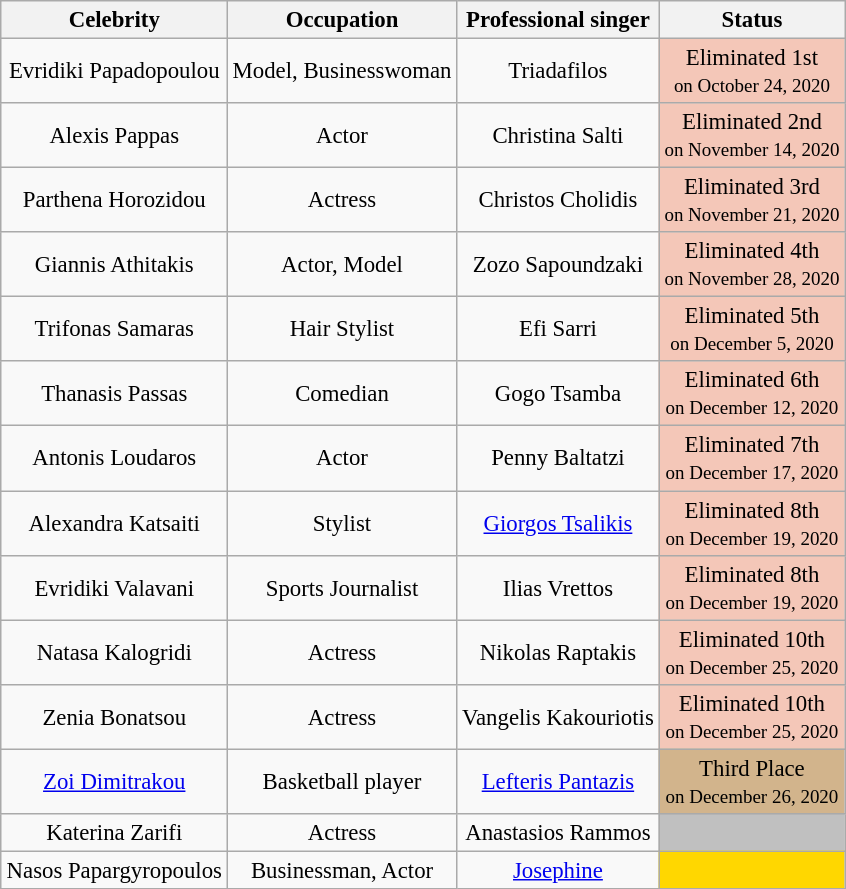<table class="wikitable" style="margin:auto; text-align:center; font-size:95%;">
<tr>
<th>Celebrity</th>
<th>Occupation</th>
<th>Professional singer</th>
<th>Status</th>
</tr>
<tr>
<td>Evridiki Papadopoulou</td>
<td>Model, Businesswoman</td>
<td>Triadafilos</td>
<td style="background:#f4c7b8;">Eliminated 1st<br><small>on October 24, 2020</small></td>
</tr>
<tr>
<td>Alexis Pappas</td>
<td>Actor</td>
<td>Christina Salti</td>
<td style="background:#f4c7b8;">Eliminated 2nd<br><small>on November 14, 2020</small></td>
</tr>
<tr>
<td>Parthena Horozidou</td>
<td>Actress</td>
<td>Christos Cholidis</td>
<td style="background:#f4c7b8;">Eliminated 3rd<br><small>on November 21, 2020</small></td>
</tr>
<tr>
<td>Giannis Athitakis</td>
<td>Actor, Model</td>
<td>Zozo Sapoundzaki</td>
<td style="background:#f4c7b8;">Eliminated 4th<br><small>on November 28, 2020</small></td>
</tr>
<tr>
<td>Trifonas Samaras</td>
<td>Hair Stylist</td>
<td>Efi Sarri</td>
<td style="background:#f4c7b8;">Eliminated 5th<br><small>on December 5, 2020</small></td>
</tr>
<tr>
<td>Thanasis Passas</td>
<td>Comedian</td>
<td>Gogo Tsamba</td>
<td style="background:#f4c7b8;">Eliminated 6th<br><small>on December 12, 2020</small></td>
</tr>
<tr>
<td>Antonis Loudaros</td>
<td>Actor</td>
<td>Penny Baltatzi</td>
<td style="background:#f4c7b8;">Eliminated 7th<br><small>on December 17, 2020</small></td>
</tr>
<tr>
<td>Alexandra Katsaiti</td>
<td>Stylist</td>
<td><a href='#'>Giorgos Tsalikis</a></td>
<td style="background:#f4c7b8;">Eliminated 8th<br><small>on December 19, 2020</small></td>
</tr>
<tr>
<td>Evridiki Valavani</td>
<td>Sports Journalist</td>
<td>Ilias Vrettos</td>
<td style="background:#f4c7b8;">Eliminated 8th<br><small>on December 19, 2020</small></td>
</tr>
<tr>
<td>Natasa Kalogridi</td>
<td>Actress</td>
<td>Nikolas Raptakis</td>
<td style="background:#f4c7b8;">Eliminated 10th<br><small>on December 25, 2020</small></td>
</tr>
<tr>
<td>Zenia Bonatsou</td>
<td>Actress</td>
<td>Vangelis Kakouriotis</td>
<td style="background:#f4c7b8;">Eliminated 10th<br><small>on December 25, 2020</small></td>
</tr>
<tr>
<td><a href='#'>Zoi Dimitrakou</a></td>
<td>Basketball player</td>
<td><a href='#'>Lefteris Pantazis</a></td>
<td style="background:tan;">Third Place<br><small>on December 26, 2020</small></td>
</tr>
<tr>
<td>Katerina Zarifi</td>
<td>Actress</td>
<td>Anastasios Rammos</td>
<td bgcolor="silver"></td>
</tr>
<tr>
<td>Nasos Papargyropoulos</td>
<td>Businessman, Actor</td>
<td><a href='#'>Josephine</a></td>
<td bgcolor="gold"></td>
</tr>
</table>
